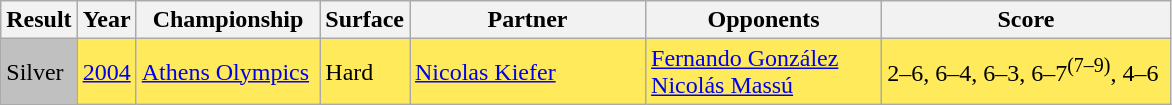<table class="sortable wikitable">
<tr>
<th style="width:40px">Result</th>
<th>Year</th>
<th style="width:115px">Championship</th>
<th>Surface</th>
<th style="width:150px">Partner</th>
<th style="width:150px">Opponents</th>
<th style="width:185px" class="unsortable">Score</th>
</tr>
<tr bgcolor=FFEA5C>
<td bgcolor=silver>Silver</td>
<td><a href='#'>2004</a></td>
<td><a href='#'>Athens Olympics</a></td>
<td>Hard</td>
<td> <a href='#'>Nicolas Kiefer</a></td>
<td> <a href='#'>Fernando González</a><br> <a href='#'>Nicolás Massú</a></td>
<td>2–6, 6–4, 6–3, 6–7<sup>(7–9)</sup>, 4–6</td>
</tr>
</table>
